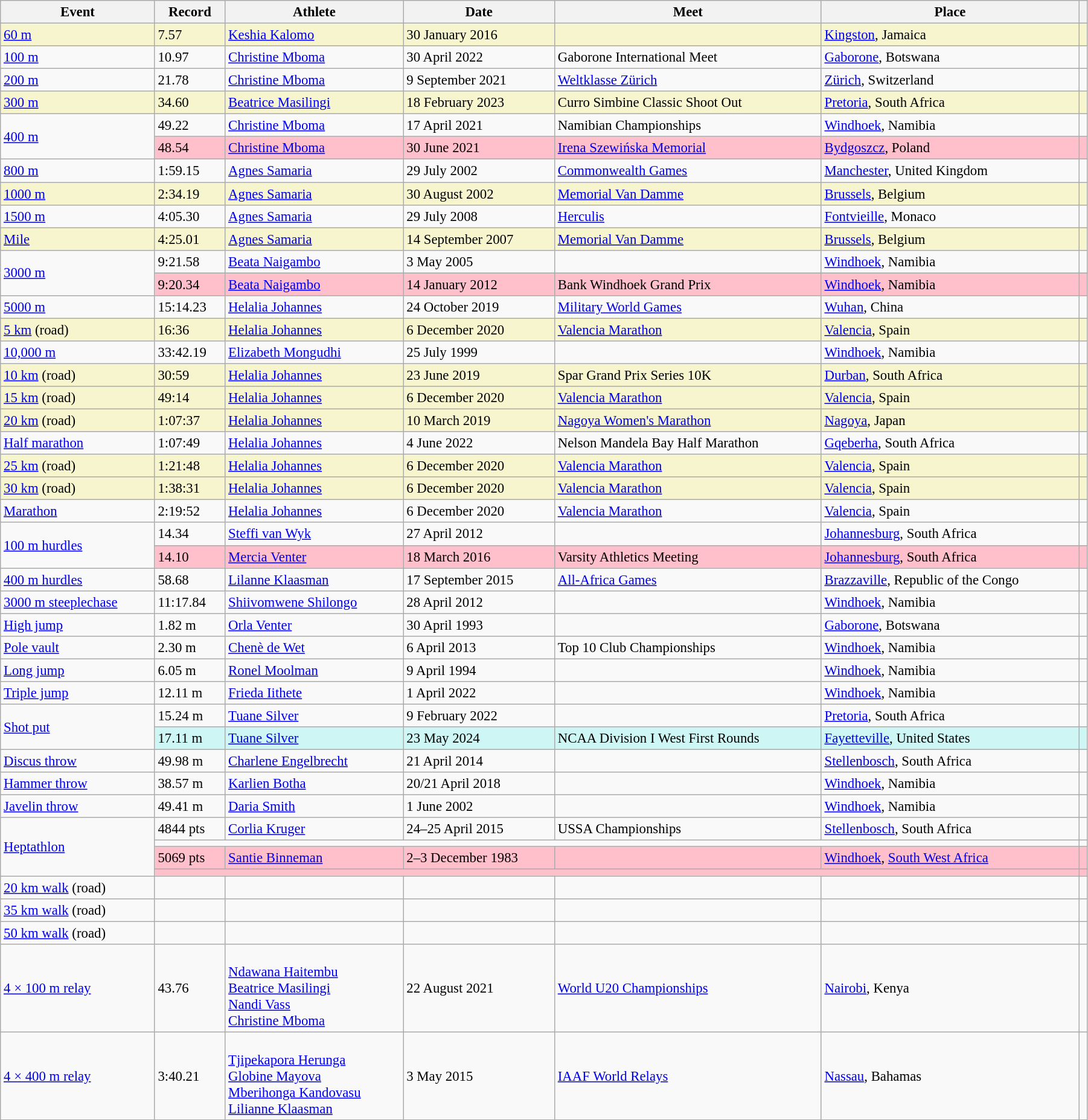<table class="wikitable" style="font-size:95%; width: 95%;">
<tr>
<th>Event</th>
<th>Record</th>
<th>Athlete</th>
<th>Date</th>
<th>Meet</th>
<th>Place</th>
<th></th>
</tr>
<tr style="background:#f6F5CE;">
<td><a href='#'>60 m</a></td>
<td>7.57 </td>
<td><a href='#'>Keshia Kalomo</a></td>
<td>30 January 2016</td>
<td></td>
<td><a href='#'>Kingston</a>, Jamaica</td>
<td></td>
</tr>
<tr>
<td><a href='#'>100 m</a></td>
<td>10.97  </td>
<td><a href='#'>Christine Mboma</a></td>
<td>30 April 2022</td>
<td>Gaborone International Meet</td>
<td><a href='#'>Gaborone</a>, Botswana</td>
<td></td>
</tr>
<tr>
<td><a href='#'>200 m</a></td>
<td>21.78 </td>
<td><a href='#'>Christine Mboma</a></td>
<td>9 September 2021</td>
<td><a href='#'>Weltklasse Zürich</a></td>
<td><a href='#'>Zürich</a>, Switzerland</td>
<td></td>
</tr>
<tr style="background:#f6F5CE;">
<td><a href='#'>300 m</a></td>
<td>34.60 </td>
<td><a href='#'>Beatrice Masilingi</a></td>
<td>18 February 2023</td>
<td>Curro Simbine Classic Shoot Out</td>
<td><a href='#'>Pretoria</a>, South Africa</td>
<td></td>
</tr>
<tr>
<td rowspan=2><a href='#'>400 m</a></td>
<td>49.22 </td>
<td><a href='#'>Christine Mboma</a></td>
<td>17 April 2021</td>
<td>Namibian Championships</td>
<td><a href='#'>Windhoek</a>, Namibia</td>
<td></td>
</tr>
<tr style="background:pink">
<td>48.54</td>
<td><a href='#'>Christine Mboma</a></td>
<td>30 June 2021</td>
<td><a href='#'>Irena Szewińska Memorial</a></td>
<td><a href='#'>Bydgoszcz</a>, Poland</td>
<td></td>
</tr>
<tr>
<td><a href='#'>800 m</a></td>
<td>1:59.15</td>
<td><a href='#'>Agnes Samaria</a></td>
<td>29 July 2002</td>
<td><a href='#'>Commonwealth Games</a></td>
<td><a href='#'>Manchester</a>, United Kingdom</td>
<td></td>
</tr>
<tr style="background:#f6F5CE;">
<td><a href='#'>1000 m</a></td>
<td>2:34.19</td>
<td><a href='#'>Agnes Samaria</a></td>
<td>30 August 2002</td>
<td><a href='#'>Memorial Van Damme</a></td>
<td><a href='#'>Brussels</a>, Belgium</td>
<td></td>
</tr>
<tr>
<td><a href='#'>1500 m</a></td>
<td>4:05.30</td>
<td><a href='#'>Agnes Samaria</a></td>
<td>29 July 2008</td>
<td><a href='#'>Herculis</a></td>
<td><a href='#'>Fontvieille</a>, Monaco</td>
<td></td>
</tr>
<tr style="background:#f6F5CE;">
<td><a href='#'>Mile</a></td>
<td>4:25.01</td>
<td><a href='#'>Agnes Samaria</a></td>
<td>14 September 2007</td>
<td><a href='#'>Memorial Van Damme</a></td>
<td><a href='#'>Brussels</a>, Belgium</td>
<td></td>
</tr>
<tr>
<td rowspan=2><a href='#'>3000 m</a></td>
<td>9:21.58</td>
<td><a href='#'>Beata Naigambo</a></td>
<td>3 May 2005</td>
<td></td>
<td><a href='#'>Windhoek</a>, Namibia</td>
<td></td>
</tr>
<tr style="background:pink">
<td>9:20.34</td>
<td><a href='#'>Beata Naigambo</a></td>
<td>14 January 2012</td>
<td>Bank Windhoek Grand Prix</td>
<td><a href='#'>Windhoek</a>, Namibia</td>
<td></td>
</tr>
<tr>
<td><a href='#'>5000 m</a></td>
<td>15:14.23</td>
<td><a href='#'>Helalia Johannes</a></td>
<td>24 October 2019</td>
<td><a href='#'>Military World Games</a></td>
<td><a href='#'>Wuhan</a>, China</td>
<td></td>
</tr>
<tr style="background:#f6F5CE;">
<td><a href='#'>5 km</a> (road)</td>
<td>16:36</td>
<td><a href='#'>Helalia Johannes</a></td>
<td>6 December 2020</td>
<td><a href='#'>Valencia Marathon</a></td>
<td><a href='#'>Valencia</a>, Spain</td>
<td></td>
</tr>
<tr>
<td><a href='#'>10,000 m</a></td>
<td>33:42.19</td>
<td><a href='#'>Elizabeth Mongudhi</a></td>
<td>25 July 1999</td>
<td></td>
<td><a href='#'>Windhoek</a>, Namibia</td>
<td></td>
</tr>
<tr style="background:#f6F5CE;">
<td><a href='#'>10 km</a> (road)</td>
<td>30:59</td>
<td><a href='#'>Helalia Johannes</a></td>
<td>23 June 2019</td>
<td>Spar Grand Prix Series 10K</td>
<td><a href='#'>Durban</a>, South Africa</td>
<td></td>
</tr>
<tr style="background:#f6F5CE;">
<td><a href='#'>15 km</a> (road)</td>
<td>49:14</td>
<td><a href='#'>Helalia Johannes</a></td>
<td>6 December 2020</td>
<td><a href='#'>Valencia Marathon</a></td>
<td><a href='#'>Valencia</a>, Spain</td>
<td></td>
</tr>
<tr style="background:#f6F5CE;">
<td><a href='#'>20 km</a> (road)</td>
<td>1:07:37</td>
<td><a href='#'>Helalia Johannes</a></td>
<td>10 March 2019</td>
<td><a href='#'>Nagoya Women's Marathon</a></td>
<td><a href='#'>Nagoya</a>, Japan</td>
<td></td>
</tr>
<tr>
<td><a href='#'>Half marathon</a></td>
<td>1:07:49</td>
<td><a href='#'>Helalia Johannes</a></td>
<td>4 June 2022</td>
<td>Nelson Mandela Bay Half Marathon</td>
<td><a href='#'>Gqeberha</a>, South Africa</td>
<td></td>
</tr>
<tr style="background:#f6F5CE;">
<td><a href='#'>25 km</a> (road)</td>
<td>1:21:48</td>
<td><a href='#'>Helalia Johannes</a></td>
<td>6 December 2020</td>
<td><a href='#'>Valencia Marathon</a></td>
<td><a href='#'>Valencia</a>, Spain</td>
<td></td>
</tr>
<tr style="background:#f6F5CE;">
<td><a href='#'>30 km</a> (road)</td>
<td>1:38:31</td>
<td><a href='#'>Helalia Johannes</a></td>
<td>6 December 2020</td>
<td><a href='#'>Valencia Marathon</a></td>
<td><a href='#'>Valencia</a>, Spain</td>
<td></td>
</tr>
<tr>
<td><a href='#'>Marathon</a></td>
<td>2:19:52</td>
<td><a href='#'>Helalia Johannes</a></td>
<td>6 December 2020</td>
<td><a href='#'>Valencia Marathon</a></td>
<td><a href='#'>Valencia</a>, Spain</td>
<td></td>
</tr>
<tr>
<td rowspan=2><a href='#'>100 m hurdles</a></td>
<td>14.34  </td>
<td><a href='#'>Steffi van Wyk</a></td>
<td>27 April 2012</td>
<td></td>
<td><a href='#'>Johannesburg</a>, South Africa</td>
<td></td>
</tr>
<tr style="background:pink">
<td>14.10  </td>
<td><a href='#'>Mercia Venter</a></td>
<td>18 March 2016</td>
<td>Varsity Athletics Meeting</td>
<td><a href='#'>Johannesburg</a>, South Africa</td>
<td></td>
</tr>
<tr>
<td><a href='#'>400 m hurdles</a></td>
<td>58.68</td>
<td><a href='#'>Lilanne Klaasman</a></td>
<td>17 September 2015</td>
<td><a href='#'>All-Africa Games</a></td>
<td><a href='#'>Brazzaville</a>, Republic of the Congo</td>
<td></td>
</tr>
<tr>
<td><a href='#'>3000 m steeplechase</a></td>
<td>11:17.84 </td>
<td><a href='#'>Shiivomwene Shilongo</a></td>
<td>28 April 2012</td>
<td></td>
<td><a href='#'>Windhoek</a>, Namibia</td>
<td></td>
</tr>
<tr>
<td><a href='#'>High jump</a></td>
<td>1.82 m </td>
<td><a href='#'>Orla Venter</a></td>
<td>30 April 1993</td>
<td></td>
<td><a href='#'>Gaborone</a>, Botswana</td>
<td></td>
</tr>
<tr>
<td><a href='#'>Pole vault</a></td>
<td>2.30 m </td>
<td><a href='#'>Chenè de Wet</a></td>
<td>6 April 2013</td>
<td>Top 10 Club Championships</td>
<td><a href='#'>Windhoek</a>, Namibia</td>
<td></td>
</tr>
<tr>
<td><a href='#'>Long jump</a></td>
<td>6.05 m  </td>
<td><a href='#'>Ronel Moolman</a></td>
<td>9 April 1994</td>
<td></td>
<td><a href='#'>Windhoek</a>, Namibia</td>
<td></td>
</tr>
<tr>
<td><a href='#'>Triple jump</a></td>
<td>12.11 m  </td>
<td><a href='#'>Frieda Iithete</a></td>
<td>1 April 2022</td>
<td></td>
<td><a href='#'>Windhoek</a>, Namibia</td>
<td></td>
</tr>
<tr>
<td rowspan=2><a href='#'>Shot put</a></td>
<td>15.24 m </td>
<td><a href='#'>Tuane Silver</a></td>
<td>9 February 2022</td>
<td></td>
<td><a href='#'>Pretoria</a>, South Africa</td>
<td></td>
</tr>
<tr bgcolor=#CEF6F5>
<td>17.11 m</td>
<td><a href='#'>Tuane Silver</a></td>
<td>23 May 2024</td>
<td>NCAA Division I West First Rounds</td>
<td><a href='#'>Fayetteville</a>, United States</td>
<td></td>
</tr>
<tr>
<td><a href='#'>Discus throw</a></td>
<td>49.98 m</td>
<td><a href='#'>Charlene Engelbrecht</a></td>
<td>21 April 2014</td>
<td></td>
<td><a href='#'>Stellenbosch</a>, South Africa</td>
<td></td>
</tr>
<tr>
<td><a href='#'>Hammer throw</a></td>
<td>38.57 m </td>
<td><a href='#'>Karlien Botha</a></td>
<td>20/21 April 2018</td>
<td></td>
<td><a href='#'>Windhoek</a>, Namibia</td>
<td></td>
</tr>
<tr>
<td><a href='#'>Javelin throw</a></td>
<td>49.41 m </td>
<td><a href='#'>Daria Smith</a></td>
<td>1 June 2002</td>
<td></td>
<td><a href='#'>Windhoek</a>, Namibia</td>
<td></td>
</tr>
<tr>
<td rowspan=4><a href='#'>Heptathlon</a></td>
<td>4844 pts</td>
<td><a href='#'>Corlia Kruger</a></td>
<td>24–25 April 2015</td>
<td>USSA Championships</td>
<td><a href='#'>Stellenbosch</a>, South Africa</td>
<td></td>
</tr>
<tr>
<td colspan=5></td>
<td></td>
</tr>
<tr style="background:pink">
<td>5069 pts </td>
<td><a href='#'>Santie Binneman</a></td>
<td>2–3 December 1983</td>
<td></td>
<td><a href='#'>Windhoek</a>, <a href='#'>South West Africa</a></td>
<td></td>
</tr>
<tr style="background:pink">
<td colspan=5></td>
<td></td>
</tr>
<tr>
<td><a href='#'>20 km walk</a> (road)</td>
<td></td>
<td></td>
<td></td>
<td></td>
<td></td>
<td></td>
</tr>
<tr>
<td><a href='#'>35 km walk</a> (road)</td>
<td></td>
<td></td>
<td></td>
<td></td>
<td></td>
<td></td>
</tr>
<tr>
<td><a href='#'>50 km walk</a> (road)</td>
<td></td>
<td></td>
<td></td>
<td></td>
<td></td>
<td></td>
</tr>
<tr>
<td><a href='#'>4 × 100 m relay</a></td>
<td>43.76 </td>
<td><br><a href='#'>Ndawana Haitembu</a><br><a href='#'>Beatrice Masilingi</a><br><a href='#'>Nandi Vass</a><br><a href='#'>Christine Mboma</a></td>
<td>22 August 2021</td>
<td><a href='#'>World U20 Championships</a></td>
<td><a href='#'>Nairobi</a>, Kenya</td>
<td></td>
</tr>
<tr>
<td><a href='#'>4 × 400 m relay</a></td>
<td>3:40.21</td>
<td><br><a href='#'>Tjipekapora Herunga</a><br><a href='#'>Globine Mayova</a><br><a href='#'>Mberihonga Kandovasu</a><br><a href='#'>Lilianne Klaasman</a></td>
<td>3 May 2015</td>
<td><a href='#'>IAAF World Relays</a></td>
<td><a href='#'>Nassau</a>, Bahamas</td>
<td></td>
</tr>
</table>
